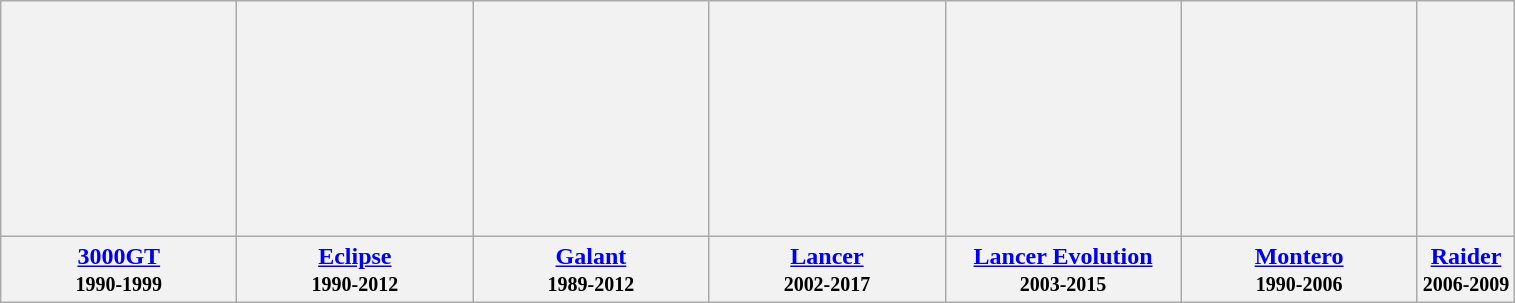<table class="wikitable" border="0" cellpadding="2" cellspacing="1" style="border:1px solid #aaa">
<tr align=center>
<th height="150px" bgcolor="#F9F9F9"></th>
<th height="150px" bgcolor="#F9F9F9"></th>
<th height="150px" bgcolor="#F9F9F9"></th>
<th height="150px" bgcolor="#F9F9F9"></th>
<th height="150px" bgcolor="#F9F9F9"></th>
<th height="150px" bgcolor="#F9F9F9"></th>
<th></th>
</tr>
<tr>
<th width="150px" colspan="1" bgcolor="#CCCCCC"><a href='#'>3000GT</a><br><small>1990-1999</small></th>
<th width="150px" colspan="1" bgcolor="#CCCCCC"><a href='#'>Eclipse</a><br><small>1990-2012</small></th>
<th width="150px" colspan="1" bgcolor="#CCCCCC"><a href='#'>Galant</a><br><small>1989-2012</small></th>
<th colspan="1" width="150px" bgcolor="#CCCCCC"><a href='#'>Lancer</a><br><small>2002-2017</small></th>
<th colspan="1" width="150px" bgcolor="#CCCCCC"><a href='#'>Lancer Evolution</a><br><small>2003-2015</small></th>
<th width="150px" colspan="1" bgcolor="#CCCCCC"><a href='#'>Montero</a><br><small>1990-2006</small></th>
<th><a href='#'>Raider</a><br><small>2006-2009</small></th>
</tr>
</table>
